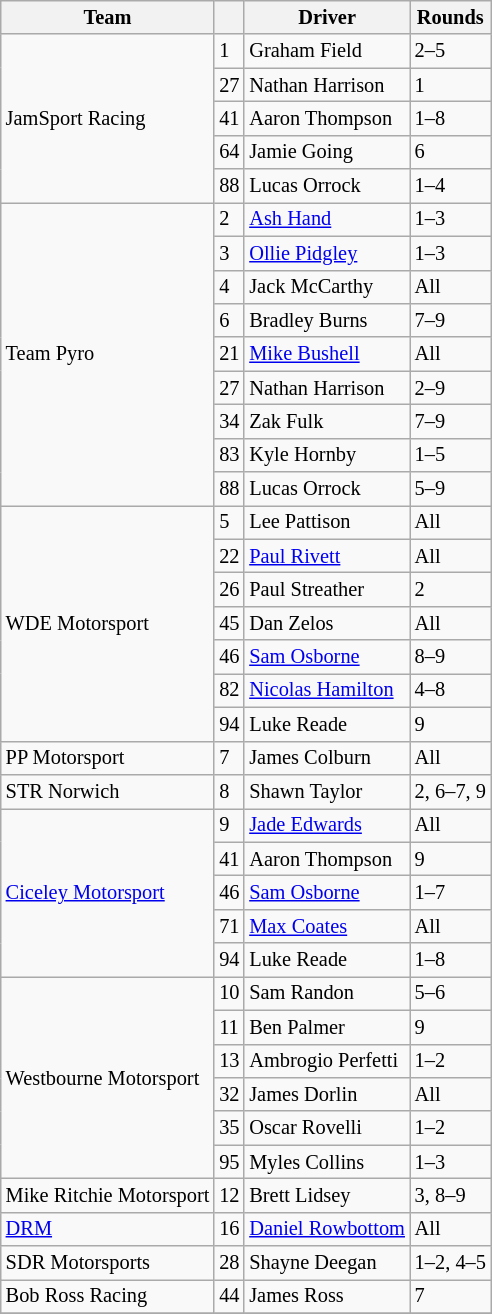<table class="wikitable" style="font-size: 85%;">
<tr>
<th>Team</th>
<th></th>
<th>Driver</th>
<th>Rounds</th>
</tr>
<tr>
<td rowspan=5>JamSport Racing</td>
<td>1</td>
<td> Graham Field</td>
<td>2–5</td>
</tr>
<tr>
<td>27</td>
<td> Nathan Harrison</td>
<td>1</td>
</tr>
<tr>
<td>41</td>
<td> Aaron Thompson</td>
<td>1–8</td>
</tr>
<tr>
<td>64</td>
<td> Jamie Going</td>
<td>6</td>
</tr>
<tr>
<td>88</td>
<td> Lucas Orrock</td>
<td>1–4</td>
</tr>
<tr>
<td rowspan=9>Team Pyro</td>
<td>2</td>
<td> <a href='#'>Ash Hand</a></td>
<td>1–3</td>
</tr>
<tr>
<td>3</td>
<td> <a href='#'>Ollie Pidgley</a></td>
<td>1–3</td>
</tr>
<tr>
<td>4</td>
<td> Jack McCarthy</td>
<td>All</td>
</tr>
<tr>
<td>6</td>
<td> Bradley Burns</td>
<td>7–9</td>
</tr>
<tr>
<td>21</td>
<td> <a href='#'>Mike Bushell</a></td>
<td>All</td>
</tr>
<tr>
<td>27</td>
<td> Nathan Harrison</td>
<td>2–9</td>
</tr>
<tr>
<td>34</td>
<td> Zak Fulk</td>
<td>7–9</td>
</tr>
<tr>
<td>83</td>
<td> Kyle Hornby</td>
<td>1–5</td>
</tr>
<tr>
<td>88</td>
<td> Lucas Orrock</td>
<td>5–9</td>
</tr>
<tr>
<td rowspan=7>WDE Motorsport</td>
<td>5</td>
<td> Lee Pattison</td>
<td>All</td>
</tr>
<tr>
<td>22</td>
<td> <a href='#'>Paul Rivett</a></td>
<td>All</td>
</tr>
<tr>
<td>26</td>
<td> Paul Streather</td>
<td>2</td>
</tr>
<tr>
<td>45</td>
<td> Dan Zelos</td>
<td>All</td>
</tr>
<tr>
<td>46</td>
<td> <a href='#'>Sam Osborne</a></td>
<td>8–9</td>
</tr>
<tr>
<td>82</td>
<td> <a href='#'>Nicolas Hamilton</a></td>
<td>4–8</td>
</tr>
<tr>
<td>94</td>
<td> Luke Reade</td>
<td>9</td>
</tr>
<tr>
<td>PP Motorsport</td>
<td>7</td>
<td> James Colburn</td>
<td>All</td>
</tr>
<tr>
<td>STR Norwich</td>
<td>8</td>
<td> Shawn Taylor</td>
<td>2, 6–7, 9</td>
</tr>
<tr>
<td rowspan=5><a href='#'>Ciceley Motorsport</a></td>
<td>9</td>
<td> <a href='#'>Jade Edwards</a></td>
<td>All</td>
</tr>
<tr>
<td>41</td>
<td> Aaron Thompson</td>
<td>9</td>
</tr>
<tr>
<td>46</td>
<td> <a href='#'>Sam Osborne</a></td>
<td>1–7</td>
</tr>
<tr>
<td>71</td>
<td> <a href='#'>Max Coates</a></td>
<td>All</td>
</tr>
<tr>
<td>94</td>
<td> Luke Reade</td>
<td>1–8</td>
</tr>
<tr>
<td rowspan=6>Westbourne Motorsport</td>
<td>10</td>
<td> Sam Randon</td>
<td>5–6</td>
</tr>
<tr>
<td>11</td>
<td> Ben Palmer</td>
<td>9</td>
</tr>
<tr>
<td>13</td>
<td> Ambrogio Perfetti</td>
<td>1–2</td>
</tr>
<tr>
<td>32</td>
<td> James Dorlin</td>
<td>All</td>
</tr>
<tr>
<td>35</td>
<td> Oscar Rovelli</td>
<td>1–2</td>
</tr>
<tr>
<td>95</td>
<td> Myles Collins</td>
<td>1–3</td>
</tr>
<tr>
<td>Mike Ritchie Motorsport</td>
<td>12</td>
<td> Brett Lidsey</td>
<td>3, 8–9</td>
</tr>
<tr>
<td><a href='#'>DRM</a></td>
<td>16</td>
<td nowrap> <a href='#'>Daniel Rowbottom</a></td>
<td>All</td>
</tr>
<tr>
<td>SDR Motorsports</td>
<td>28</td>
<td> Shayne Deegan</td>
<td>1–2, 4–5</td>
</tr>
<tr>
<td>Bob Ross Racing</td>
<td>44</td>
<td> James Ross</td>
<td>7</td>
</tr>
<tr>
</tr>
</table>
